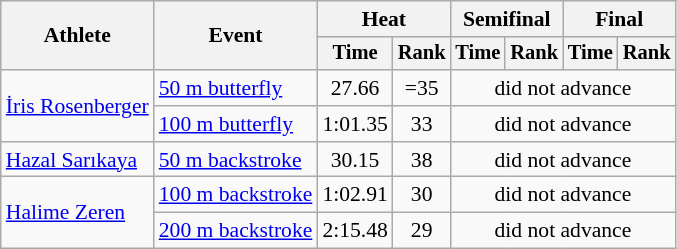<table class=wikitable style="font-size:90%">
<tr>
<th rowspan="2">Athlete</th>
<th rowspan="2">Event</th>
<th colspan="2">Heat</th>
<th colspan="2">Semifinal</th>
<th colspan="2">Final</th>
</tr>
<tr style="font-size:95%">
<th>Time</th>
<th>Rank</th>
<th>Time</th>
<th>Rank</th>
<th>Time</th>
<th>Rank</th>
</tr>
<tr align=center>
<td align=left rowspan=2><a href='#'>İris Rosenberger</a></td>
<td align=left><a href='#'>50 m butterfly</a></td>
<td>27.66</td>
<td>=35</td>
<td colspan=4>did not advance</td>
</tr>
<tr align=center>
<td align=left><a href='#'>100 m butterfly</a></td>
<td>1:01.35</td>
<td>33</td>
<td colspan=4>did not advance</td>
</tr>
<tr align=center>
<td align=left><a href='#'>Hazal Sarıkaya</a></td>
<td align=left><a href='#'>50 m backstroke</a></td>
<td>30.15</td>
<td>38</td>
<td colspan=4>did not advance</td>
</tr>
<tr align=center>
<td align=left rowspan=2><a href='#'>Halime Zeren</a></td>
<td align=left><a href='#'>100 m backstroke</a></td>
<td>1:02.91</td>
<td>30</td>
<td colspan=4>did not advance</td>
</tr>
<tr align=center>
<td align=left><a href='#'>200 m backstroke</a></td>
<td>2:15.48</td>
<td>29</td>
<td colspan=4>did not advance</td>
</tr>
</table>
